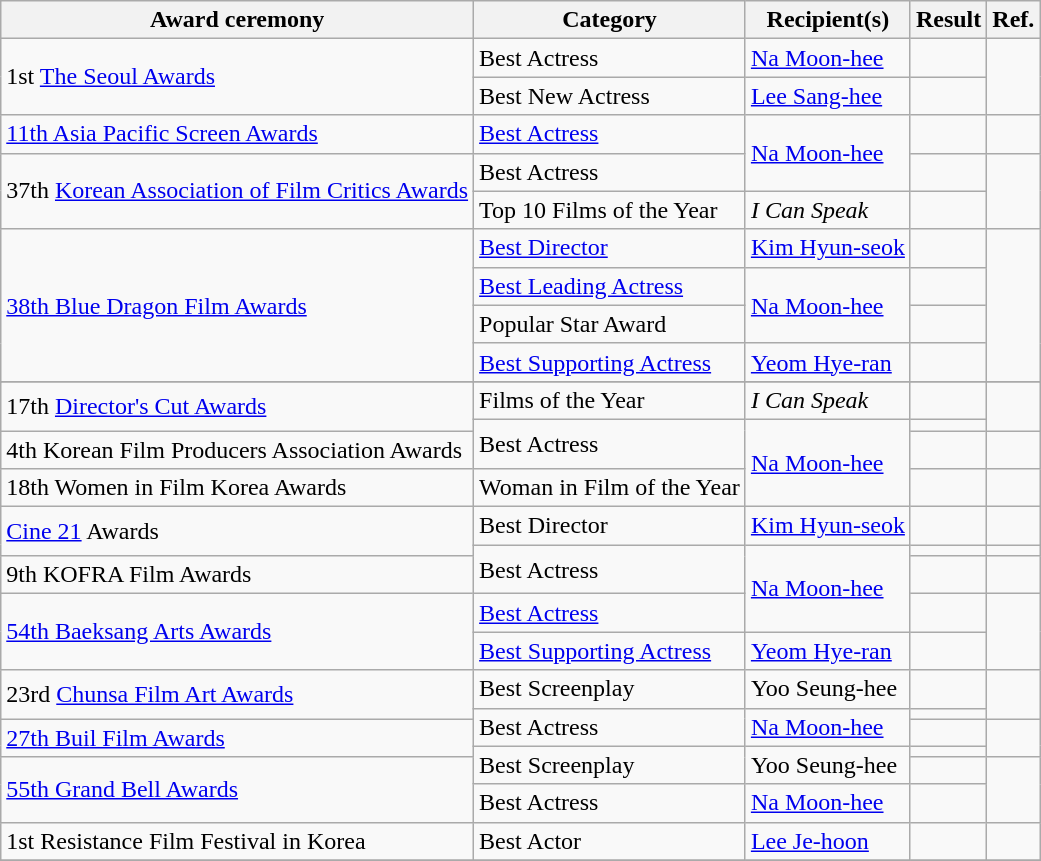<table class="wikitable sortable">
<tr>
<th>Award ceremony</th>
<th>Category</th>
<th>Recipient(s)</th>
<th>Result</th>
<th>Ref.</th>
</tr>
<tr>
<td rowspan=2>1st <a href='#'>The Seoul Awards</a></td>
<td>Best Actress</td>
<td><a href='#'>Na Moon-hee</a></td>
<td></td>
<td rowspan=2></td>
</tr>
<tr>
<td>Best New Actress</td>
<td><a href='#'>Lee Sang-hee</a></td>
<td></td>
</tr>
<tr>
<td><a href='#'>11th Asia Pacific Screen Awards</a></td>
<td><a href='#'>Best Actress</a></td>
<td rowspan=2><a href='#'>Na Moon-hee</a></td>
<td></td>
<td></td>
</tr>
<tr>
<td rowspan=2>37th <a href='#'>Korean Association of Film Critics Awards</a></td>
<td>Best Actress</td>
<td></td>
<td rowspan=2></td>
</tr>
<tr>
<td>Top 10 Films of the Year</td>
<td><em>I Can Speak</em></td>
<td></td>
</tr>
<tr>
<td rowspan=4><a href='#'>38th Blue Dragon Film Awards</a></td>
<td><a href='#'>Best Director</a></td>
<td><a href='#'>Kim Hyun-seok</a></td>
<td></td>
<td rowspan=4></td>
</tr>
<tr>
<td><a href='#'>Best Leading Actress</a></td>
<td rowspan="2"><a href='#'>Na Moon-hee</a></td>
<td></td>
</tr>
<tr>
<td>Popular Star Award</td>
<td></td>
</tr>
<tr>
<td><a href='#'>Best Supporting Actress</a></td>
<td><a href='#'>Yeom Hye-ran</a></td>
<td></td>
</tr>
<tr>
</tr>
<tr>
<td rowspan=2>17th <a href='#'>Director's Cut Awards</a></td>
<td>Films of the Year</td>
<td><em>I Can Speak</em></td>
<td></td>
<td rowspan=2></td>
</tr>
<tr>
<td rowspan=2>Best Actress</td>
<td rowspan=3><a href='#'>Na Moon-hee</a></td>
<td></td>
</tr>
<tr>
<td>4th Korean Film Producers Association Awards</td>
<td></td>
<td></td>
</tr>
<tr>
<td>18th Women in Film Korea Awards</td>
<td>Woman in Film of the Year</td>
<td></td>
<td></td>
</tr>
<tr>
<td rowspan=2><a href='#'>Cine 21</a> Awards</td>
<td>Best Director</td>
<td><a href='#'>Kim Hyun-seok</a></td>
<td></td>
<td></td>
</tr>
<tr>
<td rowspan=2>Best Actress</td>
<td rowspan=3><a href='#'>Na Moon-hee</a></td>
<td></td>
<td></td>
</tr>
<tr>
<td>9th KOFRA Film Awards</td>
<td></td>
<td></td>
</tr>
<tr>
<td rowspan=2><a href='#'>54th Baeksang Arts Awards</a></td>
<td><a href='#'>Best Actress</a></td>
<td></td>
<td rowspan=2></td>
</tr>
<tr>
<td><a href='#'>Best Supporting Actress</a></td>
<td><a href='#'>Yeom Hye-ran</a></td>
<td></td>
</tr>
<tr>
<td rowspan=2>23rd <a href='#'>Chunsa Film Art Awards</a></td>
<td>Best Screenplay</td>
<td>Yoo Seung-hee</td>
<td></td>
<td rowspan=2></td>
</tr>
<tr>
<td rowspan=2>Best Actress</td>
<td rowspan=2><a href='#'>Na Moon-hee</a></td>
<td></td>
</tr>
<tr>
<td rowspan=2><a href='#'>27th Buil Film Awards</a></td>
<td></td>
<td rowspan=2></td>
</tr>
<tr>
<td rowspan=2>Best Screenplay</td>
<td rowspan=2>Yoo Seung-hee</td>
<td></td>
</tr>
<tr>
<td rowspan=2><a href='#'>55th Grand Bell Awards</a></td>
<td></td>
<td rowspan=2></td>
</tr>
<tr>
<td>Best Actress</td>
<td><a href='#'>Na Moon-hee</a></td>
<td></td>
</tr>
<tr>
<td>1st Resistance Film Festival in Korea</td>
<td>Best Actor</td>
<td><a href='#'>Lee Je-hoon</a></td>
<td></td>
<td></td>
</tr>
<tr>
</tr>
</table>
